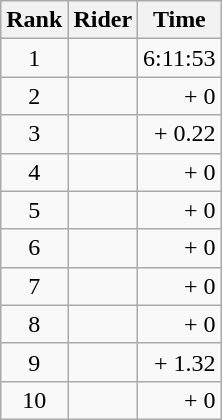<table class="wikitable">
<tr>
<th scope="col">Rank</th>
<th scope="col">Rider</th>
<th scope="col">Time</th>
</tr>
<tr>
<td style="text-align:center;">1</td>
<td></td>
<td style="text-align:right;">6:11:53</td>
</tr>
<tr>
<td style="text-align:center;">2</td>
<td></td>
<td style="text-align:right;">+ 0</td>
</tr>
<tr>
<td style="text-align:center;">3</td>
<td></td>
<td style="text-align:right;">+ 0.22</td>
</tr>
<tr>
<td style="text-align:center;">4</td>
<td></td>
<td style="text-align:right;">+ 0</td>
</tr>
<tr>
<td style="text-align:center;">5</td>
<td></td>
<td style="text-align:right;">+ 0</td>
</tr>
<tr>
<td style="text-align:center;">6</td>
<td></td>
<td style="text-align:right;">+ 0</td>
</tr>
<tr>
<td style="text-align:center;">7</td>
<td></td>
<td style="text-align:right;">+ 0</td>
</tr>
<tr>
<td style="text-align:center;">8</td>
<td></td>
<td style="text-align:right;">+ 0</td>
</tr>
<tr>
<td style="text-align:center;">9</td>
<td></td>
<td style="text-align:right;">+ 1.32</td>
</tr>
<tr>
<td style="text-align:center;">10</td>
<td></td>
<td style="text-align:right;">+ 0</td>
</tr>
</table>
